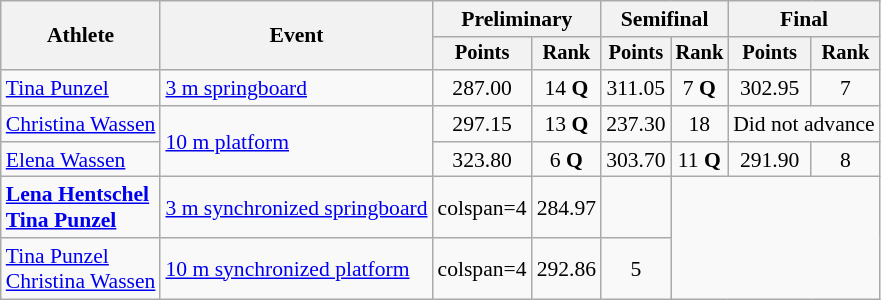<table class=wikitable style="font-size:90%">
<tr>
<th rowspan="2">Athlete</th>
<th rowspan="2">Event</th>
<th colspan="2">Preliminary</th>
<th colspan="2">Semifinal</th>
<th colspan="2">Final</th>
</tr>
<tr style="font-size:95%">
<th>Points</th>
<th>Rank</th>
<th>Points</th>
<th>Rank</th>
<th>Points</th>
<th>Rank</th>
</tr>
<tr align=center>
<td align=left><a href='#'>Tina Punzel</a></td>
<td align=left><a href='#'>3 m springboard</a></td>
<td>287.00</td>
<td>14 <strong>Q</strong></td>
<td>311.05</td>
<td>7 <strong>Q</strong></td>
<td>302.95</td>
<td>7</td>
</tr>
<tr align=center>
<td align=left><a href='#'>Christina Wassen</a></td>
<td align=left rowspan=2><a href='#'>10 m platform</a></td>
<td>297.15</td>
<td>13 <strong>Q</strong></td>
<td>237.30</td>
<td>18</td>
<td colspan=2>Did not advance</td>
</tr>
<tr align=center>
<td align=left><a href='#'>Elena Wassen</a></td>
<td>323.80</td>
<td>6 <strong>Q</strong></td>
<td>303.70</td>
<td>11 <strong>Q</strong></td>
<td>291.90</td>
<td>8</td>
</tr>
<tr align=center>
<td align=left><strong><a href='#'>Lena Hentschel</a><br><a href='#'>Tina Punzel</a></strong></td>
<td align=left><a href='#'>3 m synchronized springboard</a></td>
<td>colspan=4 </td>
<td>284.97</td>
<td></td>
</tr>
<tr align=center>
<td align=left><a href='#'>Tina Punzel</a><br><a href='#'>Christina Wassen</a></td>
<td align=left><a href='#'>10 m synchronized platform</a></td>
<td>colspan=4 </td>
<td>292.86</td>
<td>5</td>
</tr>
</table>
